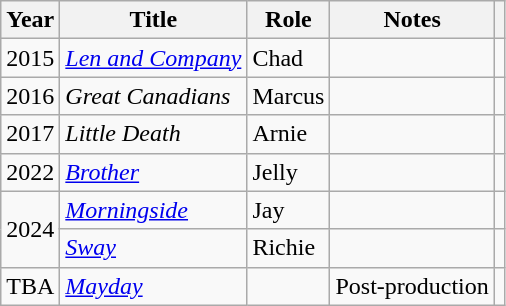<table class="wikitable sortable">
<tr>
<th>Year</th>
<th>Title</th>
<th>Role</th>
<th>Notes</th>
<th></th>
</tr>
<tr>
<td>2015</td>
<td><em><a href='#'>Len and Company</a></em></td>
<td>Chad</td>
<td></td>
<td></td>
</tr>
<tr>
<td>2016</td>
<td><em>Great Canadians</em></td>
<td>Marcus</td>
<td></td>
<td></td>
</tr>
<tr>
<td>2017</td>
<td><em>Little Death</em></td>
<td>Arnie</td>
<td></td>
<td></td>
</tr>
<tr>
<td>2022</td>
<td><em><a href='#'>Brother</a></em></td>
<td>Jelly</td>
<td></td>
<td></td>
</tr>
<tr>
<td rowspan=2>2024</td>
<td><em><a href='#'>Morningside</a></em></td>
<td>Jay</td>
<td></td>
<td></td>
</tr>
<tr>
<td><em><a href='#'>Sway</a></em></td>
<td>Richie</td>
<td></td>
<td></td>
</tr>
<tr>
<td>TBA</td>
<td><em><a href='#'>Mayday</a></em></td>
<td></td>
<td>Post-production</td>
<td></td>
</tr>
</table>
